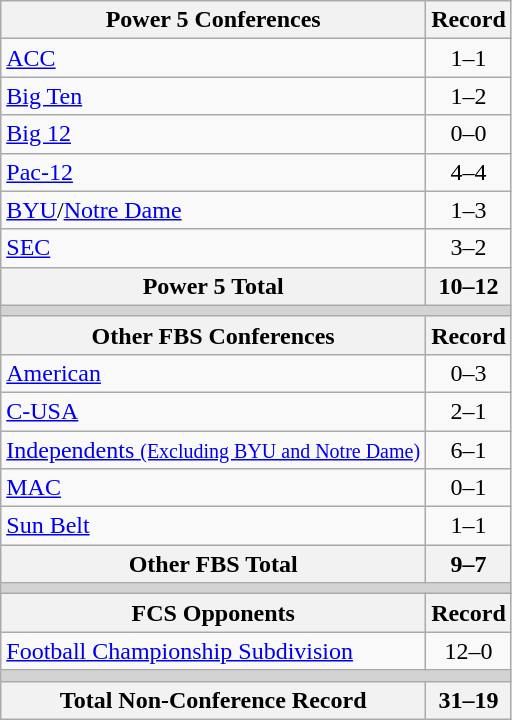<table class="wikitable">
<tr>
<th>Power 5 Conferences</th>
<th>Record</th>
</tr>
<tr>
<td><a href='#'>ACC</a></td>
<td align=center>1–1</td>
</tr>
<tr>
<td><a href='#'>Big Ten</a></td>
<td align=center>1–2</td>
</tr>
<tr>
<td><a href='#'>Big 12</a></td>
<td align=center>0–0</td>
</tr>
<tr>
<td><a href='#'>Pac-12</a></td>
<td align=center>4–4</td>
</tr>
<tr>
<td><a href='#'>BYU</a>/<a href='#'>Notre Dame</a></td>
<td align=center>1–3</td>
</tr>
<tr>
<td><a href='#'>SEC</a></td>
<td align=center>3–2</td>
</tr>
<tr>
<th>Power 5 Total</th>
<th>10–12</th>
</tr>
<tr>
<th colspan="2" style="background:lightgrey;"></th>
</tr>
<tr>
<th>Other FBS Conferences</th>
<th>Record</th>
</tr>
<tr>
<td><a href='#'>American</a></td>
<td align=center>0–3</td>
</tr>
<tr>
<td><a href='#'>C-USA</a></td>
<td align=center>2–1</td>
</tr>
<tr>
<td><a href='#'>Independents <small>(Excluding BYU and Notre Dame)</small></a></td>
<td align=center>6–1</td>
</tr>
<tr>
<td><a href='#'>MAC</a></td>
<td align=center>0–1</td>
</tr>
<tr>
<td><a href='#'>Sun Belt</a></td>
<td align=center>1–1</td>
</tr>
<tr>
<th>Other FBS Total</th>
<th>9–7</th>
</tr>
<tr>
<th colspan="2" style="background:lightgrey;"></th>
</tr>
<tr>
<th>FCS Opponents</th>
<th>Record</th>
</tr>
<tr>
<td><a href='#'>Football Championship Subdivision</a></td>
<td align=center>12–0</td>
</tr>
<tr>
<th colspan="2" style="background:lightgrey;"></th>
</tr>
<tr>
<th>Total Non-Conference Record</th>
<th>31–19</th>
</tr>
</table>
